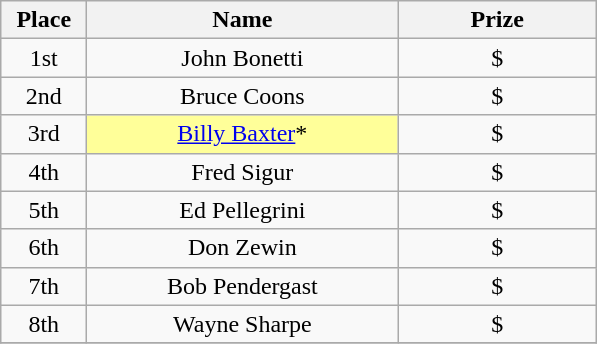<table class="wikitable">
<tr>
<th width="50">Place</th>
<th width="200">Name</th>
<th width="125">Prize</th>
</tr>
<tr>
<td align = "center">1st</td>
<td align = "center">John Bonetti</td>
<td align = "center">$</td>
</tr>
<tr>
<td align = "center">2nd</td>
<td align = "center">Bruce Coons</td>
<td align = "center">$</td>
</tr>
<tr>
<td align = "center">3rd</td>
<td align = "center" bgcolor="#FFFF99"><a href='#'>Billy Baxter</a>*</td>
<td align = "center">$</td>
</tr>
<tr>
<td align = "center">4th</td>
<td align = "center">Fred Sigur</td>
<td align = "center">$</td>
</tr>
<tr>
<td align = "center">5th</td>
<td align = "center">Ed Pellegrini</td>
<td align = "center">$</td>
</tr>
<tr>
<td align = "center">6th</td>
<td align = "center">Don Zewin</td>
<td align = "center">$</td>
</tr>
<tr>
<td align = "center">7th</td>
<td align = "center">Bob Pendergast</td>
<td align = "center">$</td>
</tr>
<tr>
<td align = "center">8th</td>
<td align = "center">Wayne Sharpe</td>
<td align = "center">$</td>
</tr>
<tr>
</tr>
</table>
